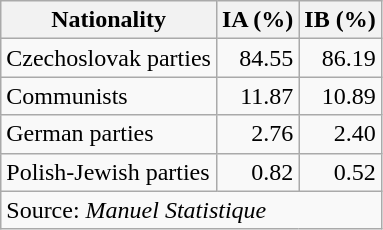<table class=wikitable style=text-align:right>
<tr>
<th>Nationality</th>
<th>IA (%)</th>
<th>IB (%)</th>
</tr>
<tr>
<td align=left>Czechoslovak parties</td>
<td>84.55</td>
<td>86.19</td>
</tr>
<tr>
<td align=left>Communists</td>
<td>11.87</td>
<td>10.89</td>
</tr>
<tr>
<td align=left>German parties</td>
<td>2.76</td>
<td>2.40</td>
</tr>
<tr>
<td align=left>Polish-Jewish parties</td>
<td>0.82</td>
<td>0.52</td>
</tr>
<tr>
<td align=left colspan=3>Source: <em>Manuel Statistique</em></td>
</tr>
</table>
